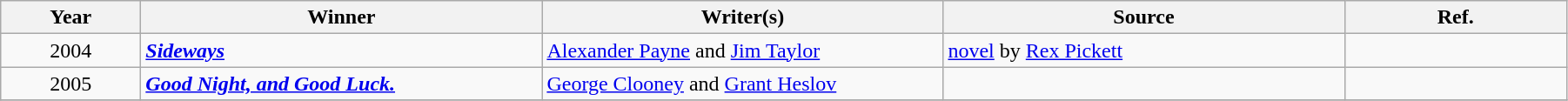<table class="wikitable" width="95%" cellpadding="5">
<tr>
<th width="100"><strong>Year</strong></th>
<th width="300"><strong>Winner</strong></th>
<th width="300"><strong>Writer(s)</strong></th>
<th width="300"><strong>Source</strong></th>
<th>Ref.</th>
</tr>
<tr>
<td style="text-align:center;">2004</td>
<td><strong><em><a href='#'>Sideways</a></em></strong></td>
<td><a href='#'>Alexander Payne</a> and <a href='#'>Jim Taylor</a></td>
<td><a href='#'>novel</a> by <a href='#'>Rex Pickett</a></td>
<td></td>
</tr>
<tr>
<td style="text-align:center;">2005</td>
<td><strong><em><a href='#'>Good Night, and Good Luck.</a></em></strong></td>
<td><a href='#'>George Clooney</a> and <a href='#'>Grant Heslov</a></td>
<td></td>
<td></td>
</tr>
<tr>
</tr>
</table>
